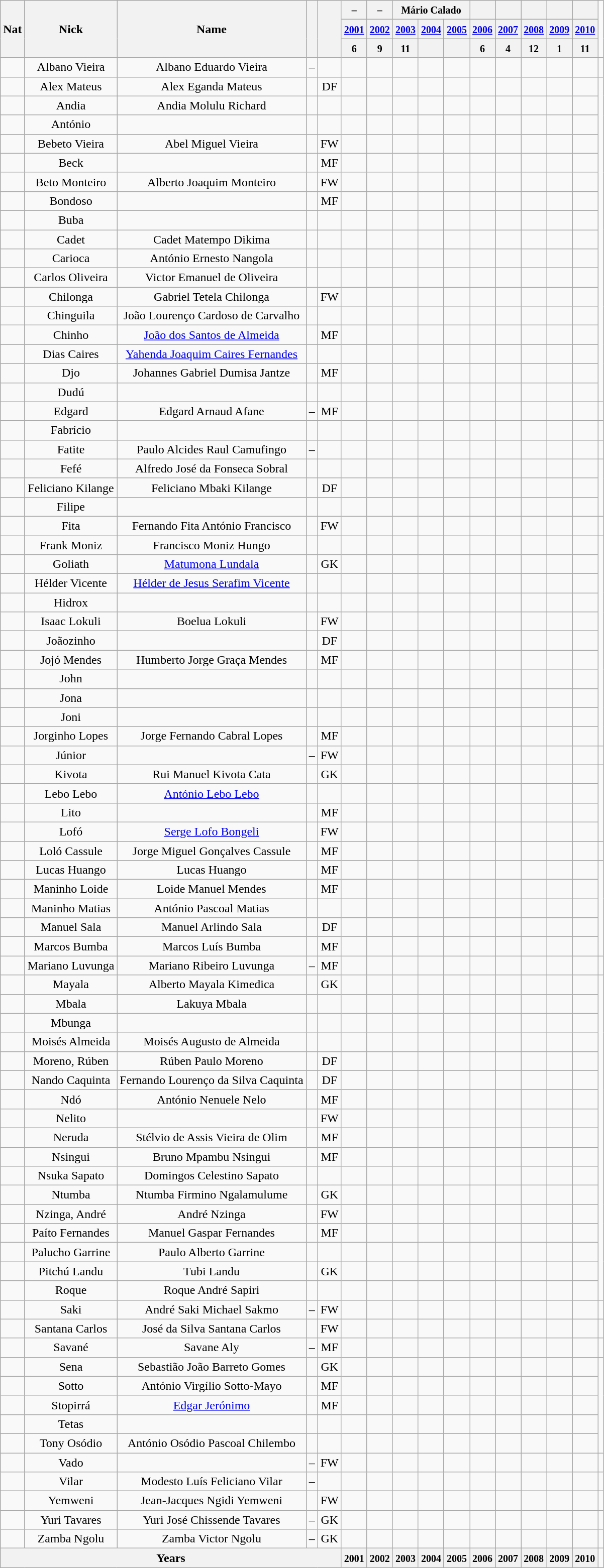<table class="wikitable plainrowheaders sortable" style="text-align:center">
<tr>
<th scope="col" rowspan="3">Nat</th>
<th scope="col" rowspan="3">Nick</th>
<th scope="col" rowspan="3">Name</th>
<th scope="col" rowspan="3"></th>
<th scope="col" rowspan="3"></th>
<th colspan="1"><small>–</small></th>
<th colspan="1"><small>–</small></th>
<th colspan="3"><small>Mário Calado</small></th>
<th colspan="1"><small></small></th>
<th colspan="1"><small></small></th>
<th colspan="1"><small></small></th>
<th colspan="1"><small></small></th>
<th colspan="1"><small></small></th>
</tr>
<tr>
<th colspan="1"><small><a href='#'>2001</a></small></th>
<th colspan="1"><small><a href='#'>2002</a></small></th>
<th colspan="1"><small><a href='#'>2003</a></small></th>
<th colspan="1"><small><a href='#'>2004</a></small></th>
<th colspan="1"><small><a href='#'>2005</a></small></th>
<th colspan="1"><small><a href='#'>2006</a></small></th>
<th colspan="1"><small><a href='#'>2007</a></small></th>
<th colspan="1"><small><a href='#'>2008</a></small></th>
<th colspan="1"><small><a href='#'>2009</a></small></th>
<th colspan="1"><small><a href='#'>2010</a></small></th>
</tr>
<tr>
<th scope="col" rowspan="1"><small>6</small></th>
<th scope="col" rowspan="1"><small>9</small></th>
<th scope="col" rowspan="1"><small>11</small></th>
<th scope="col" rowspan="1"><small></small></th>
<th scope="col" rowspan="1"><small></small></th>
<th scope="col" rowspan="1"><small>6</small></th>
<th scope="col" rowspan="1"><small>4</small></th>
<th scope="col" rowspan="1"><small>12</small></th>
<th scope="col" rowspan="1"><small>1</small></th>
<th scope="col" rowspan="1"><small>11</small></th>
</tr>
<tr>
<td></td>
<td>Albano Vieira</td>
<td>Albano Eduardo Vieira</td>
<td data-sort-value="99">–</td>
<td data-sort-value="2"></td>
<td></td>
<td></td>
<td></td>
<td></td>
<td></td>
<td></td>
<td></td>
<td></td>
<td></td>
<td></td>
<td></td>
</tr>
<tr>
<td></td>
<td>Alex Mateus</td>
<td>Alex Eganda Mateus</td>
<td></td>
<td data-sort-value="2">DF</td>
<td></td>
<td></td>
<td></td>
<td></td>
<td></td>
<td></td>
<td></td>
<td></td>
<td></td>
<td></td>
</tr>
<tr>
<td></td>
<td>Andia</td>
<td>Andia Molulu Richard</td>
<td></td>
<td></td>
<td></td>
<td></td>
<td></td>
<td></td>
<td></td>
<td></td>
<td></td>
<td></td>
<td></td>
<td></td>
</tr>
<tr>
<td></td>
<td>António</td>
<td></td>
<td></td>
<td></td>
<td></td>
<td></td>
<td></td>
<td></td>
<td></td>
<td></td>
<td></td>
<td></td>
<td></td>
<td></td>
</tr>
<tr>
<td></td>
<td>Bebeto Vieira</td>
<td>Abel Miguel Vieira</td>
<td></td>
<td>FW</td>
<td></td>
<td></td>
<td></td>
<td></td>
<td></td>
<td data-sort-value="20066"><a href='#'></a></td>
<td></td>
<td></td>
<td data-sort-value="20099"><a href='#'></a></td>
<td></td>
</tr>
<tr>
<td></td>
<td>Beck</td>
<td></td>
<td></td>
<td data-sort-value="3">MF</td>
<td></td>
<td></td>
<td></td>
<td></td>
<td></td>
<td></td>
<td></td>
<td></td>
<td></td>
<td></td>
</tr>
<tr>
<td></td>
<td>Beto Monteiro</td>
<td>Alberto Joaquim Monteiro</td>
<td></td>
<td>FW</td>
<td></td>
<td></td>
<td></td>
<td></td>
<td></td>
<td></td>
<td></td>
<td></td>
<td></td>
<td></td>
</tr>
<tr>
<td></td>
<td>Bondoso</td>
<td></td>
<td></td>
<td data-sort-value="3">MF</td>
<td></td>
<td data-sort-value="20022"><a href='#'></a></td>
<td></td>
<td></td>
<td></td>
<td></td>
<td></td>
<td></td>
<td></td>
<td></td>
</tr>
<tr>
<td></td>
<td>Buba</td>
<td></td>
<td></td>
<td></td>
<td></td>
<td></td>
<td></td>
<td></td>
<td></td>
<td></td>
<td></td>
<td></td>
<td></td>
<td></td>
</tr>
<tr>
<td></td>
<td>Cadet</td>
<td>Cadet Matempo Dikima</td>
<td></td>
<td></td>
<td></td>
<td></td>
<td></td>
<td></td>
<td></td>
<td></td>
<td></td>
<td></td>
<td></td>
<td></td>
</tr>
<tr>
<td></td>
<td>Carioca</td>
<td>António Ernesto Nangola</td>
<td></td>
<td></td>
<td></td>
<td></td>
<td></td>
<td></td>
<td></td>
<td></td>
<td></td>
<td></td>
<td></td>
<td></td>
</tr>
<tr>
<td></td>
<td>Carlos Oliveira</td>
<td>Victor Emanuel de Oliveira</td>
<td></td>
<td data-sort-value="2"></td>
<td></td>
<td></td>
<td></td>
<td></td>
<td></td>
<td></td>
<td></td>
<td data-sort-value="20088"><a href='#'></a></td>
<td></td>
<td></td>
</tr>
<tr>
<td></td>
<td>Chilonga</td>
<td>Gabriel Tetela Chilonga</td>
<td></td>
<td>FW</td>
<td></td>
<td></td>
<td></td>
<td></td>
<td></td>
<td></td>
<td></td>
<td></td>
<td></td>
<td></td>
</tr>
<tr>
<td></td>
<td>Chinguila</td>
<td data-sort-value="Joao L">João Lourenço Cardoso de Carvalho</td>
<td></td>
<td data-sort-value="2"></td>
<td></td>
<td></td>
<td></td>
<td></td>
<td></td>
<td></td>
<td></td>
<td></td>
<td></td>
<td></td>
</tr>
<tr>
<td></td>
<td>Chinho</td>
<td data-sort-value="Joao D"><a href='#'>João dos Santos de Almeida</a></td>
<td></td>
<td data-sort-value="3">MF</td>
<td></td>
<td></td>
<td></td>
<td></td>
<td></td>
<td></td>
<td></td>
<td></td>
<td></td>
<td></td>
</tr>
<tr>
<td></td>
<td>Dias Caires</td>
<td><a href='#'>Yahenda Joaquim Caires Fernandes</a></td>
<td></td>
<td data-sort-value="2"></td>
<td></td>
<td></td>
<td></td>
<td></td>
<td></td>
<td></td>
<td></td>
<td></td>
<td></td>
<td data-sort-value="20100"><a href='#'></a></td>
</tr>
<tr>
<td></td>
<td>Djo</td>
<td>Johannes Gabriel Dumisa Jantze</td>
<td></td>
<td data-sort-value="3">MF</td>
<td></td>
<td></td>
<td></td>
<td></td>
<td></td>
<td></td>
<td></td>
<td></td>
<td></td>
<td></td>
</tr>
<tr>
<td></td>
<td>Dudú</td>
<td></td>
<td></td>
<td></td>
<td></td>
<td></td>
<td></td>
<td></td>
<td></td>
<td></td>
<td></td>
<td></td>
<td></td>
<td></td>
</tr>
<tr>
<td></td>
<td>Edgard</td>
<td>Edgard Arnaud Afane</td>
<td data-sort-value="99">–</td>
<td data-sort-value="3">MF</td>
<td></td>
<td></td>
<td></td>
<td></td>
<td></td>
<td></td>
<td></td>
<td></td>
<td></td>
<td></td>
<td></td>
</tr>
<tr>
<td></td>
<td>Fabrício</td>
<td></td>
<td></td>
<td data-sort-value="2"></td>
<td></td>
<td></td>
<td></td>
<td></td>
<td></td>
<td></td>
<td></td>
<td></td>
<td></td>
<td data-sort-value="20100"></td>
</tr>
<tr>
<td></td>
<td>Fatite</td>
<td>Paulo Alcides Raul Camufingo</td>
<td data-sort-value="99">–</td>
<td data-sort-value="3"></td>
<td></td>
<td></td>
<td></td>
<td></td>
<td></td>
<td></td>
<td></td>
<td></td>
<td></td>
<td></td>
<td></td>
</tr>
<tr>
<td></td>
<td>Fefé</td>
<td>Alfredo José da Fonseca Sobral</td>
<td></td>
<td></td>
<td></td>
<td></td>
<td></td>
<td></td>
<td></td>
<td></td>
<td></td>
<td></td>
<td></td>
<td></td>
</tr>
<tr>
<td></td>
<td>Feliciano Kilange</td>
<td>Feliciano Mbaki Kilange</td>
<td></td>
<td data-sort-value="2">DF</td>
<td></td>
<td></td>
<td></td>
<td></td>
<td></td>
<td></td>
<td></td>
<td></td>
<td data-sort-value="20099"><a href='#'></a></td>
<td></td>
</tr>
<tr>
<td></td>
<td>Filipe</td>
<td></td>
<td></td>
<td></td>
<td></td>
<td></td>
<td></td>
<td></td>
<td></td>
<td></td>
<td></td>
<td></td>
<td></td>
<td></td>
</tr>
<tr>
<td></td>
<td>Fita</td>
<td>Fernando Fita António Francisco</td>
<td></td>
<td>FW</td>
<td></td>
<td></td>
<td></td>
<td></td>
<td></td>
<td></td>
<td></td>
<td data-sort-value="20088"><a href='#'></a></td>
<td></td>
<td></td>
<td data-sort-value="2011"><a href='#'></a></td>
</tr>
<tr>
<td></td>
<td>Frank Moniz</td>
<td>Francisco Moniz Hungo</td>
<td></td>
<td data-sort-value="2"></td>
<td></td>
<td></td>
<td></td>
<td></td>
<td></td>
<td></td>
<td></td>
<td></td>
<td></td>
<td></td>
</tr>
<tr>
<td></td>
<td>Goliath</td>
<td><a href='#'>Matumona Lundala</a></td>
<td></td>
<td data-sort-value="1">GK</td>
<td></td>
<td></td>
<td data-sort-value="20033"><a href='#'></a></td>
<td></td>
<td></td>
<td></td>
<td data-sort-value="20077"><a href='#'></a></td>
<td></td>
<td></td>
<td></td>
</tr>
<tr>
<td></td>
<td data-sort-value="Helder">Hélder Vicente</td>
<td data-sort-value="Helder d"><a href='#'>Hélder de Jesus Serafim Vicente</a></td>
<td></td>
<td data-sort-value="2"></td>
<td></td>
<td></td>
<td data-sort-value="20033"><a href='#'></a></td>
<td></td>
<td></td>
<td data-sort-value="20066"><a href='#'></a></td>
<td></td>
<td></td>
<td></td>
<td></td>
</tr>
<tr>
<td></td>
<td>Hidrox</td>
<td></td>
<td></td>
<td></td>
<td></td>
<td></td>
<td></td>
<td></td>
<td></td>
<td></td>
<td></td>
<td></td>
<td></td>
<td></td>
</tr>
<tr>
<td></td>
<td>Isaac Lokuli</td>
<td>Boelua Lokuli</td>
<td></td>
<td>FW</td>
<td></td>
<td></td>
<td></td>
<td></td>
<td></td>
<td></td>
<td></td>
<td></td>
<td></td>
<td></td>
</tr>
<tr>
<td></td>
<td data-sort-value="Joaozinho">Joãozinho</td>
<td></td>
<td></td>
<td data-sort-value="2">DF</td>
<td></td>
<td></td>
<td></td>
<td></td>
<td></td>
<td></td>
<td></td>
<td></td>
<td></td>
<td></td>
</tr>
<tr>
<td></td>
<td>Jojó Mendes</td>
<td>Humberto Jorge Graça Mendes</td>
<td></td>
<td data-sort-value="3">MF</td>
<td></td>
<td></td>
<td></td>
<td></td>
<td></td>
<td></td>
<td></td>
<td></td>
<td data-sort-value="20099"><a href='#'></a></td>
<td></td>
</tr>
<tr>
<td></td>
<td>John</td>
<td></td>
<td></td>
<td></td>
<td></td>
<td></td>
<td></td>
<td></td>
<td></td>
<td></td>
<td></td>
<td></td>
<td></td>
<td></td>
</tr>
<tr>
<td></td>
<td>Jona</td>
<td></td>
<td></td>
<td></td>
<td></td>
<td></td>
<td></td>
<td></td>
<td></td>
<td></td>
<td></td>
<td></td>
<td></td>
<td></td>
</tr>
<tr>
<td></td>
<td>Joni</td>
<td></td>
<td></td>
<td></td>
<td></td>
<td></td>
<td></td>
<td></td>
<td></td>
<td></td>
<td></td>
<td></td>
<td></td>
<td></td>
</tr>
<tr>
<td></td>
<td>Jorginho Lopes</td>
<td>Jorge Fernando Cabral Lopes</td>
<td></td>
<td data-sort-value="3">MF</td>
<td></td>
<td></td>
<td></td>
<td></td>
<td></td>
<td></td>
<td></td>
<td></td>
<td></td>
<td></td>
</tr>
<tr>
<td></td>
<td>Júnior</td>
<td></td>
<td data-sort-value="99">–</td>
<td>FW</td>
<td></td>
<td></td>
<td></td>
<td></td>
<td></td>
<td></td>
<td></td>
<td></td>
<td></td>
<td></td>
<td></td>
</tr>
<tr>
<td></td>
<td>Kivota</td>
<td>Rui Manuel Kivota Cata</td>
<td></td>
<td data-sort-value="1">GK</td>
<td></td>
<td></td>
<td></td>
<td></td>
<td></td>
<td data-sort-value="20066"><a href='#'></a></td>
<td></td>
<td></td>
<td></td>
<td></td>
</tr>
<tr>
<td></td>
<td>Lebo Lebo</td>
<td><a href='#'>António Lebo Lebo</a></td>
<td></td>
<td data-sort-value="2"></td>
<td></td>
<td></td>
<td></td>
<td></td>
<td></td>
<td></td>
<td></td>
<td></td>
<td></td>
<td></td>
</tr>
<tr>
<td></td>
<td>Lito</td>
<td></td>
<td></td>
<td data-sort-value="3">MF</td>
<td></td>
<td></td>
<td></td>
<td></td>
<td></td>
<td></td>
<td></td>
<td></td>
<td></td>
<td></td>
</tr>
<tr>
<td></td>
<td>Lofó</td>
<td><a href='#'>Serge Lofo Bongeli</a></td>
<td></td>
<td>FW</td>
<td></td>
<td></td>
<td></td>
<td></td>
<td></td>
<td data-sort-value="20066"><a href='#'></a></td>
<td></td>
<td></td>
<td></td>
<td></td>
</tr>
<tr>
<td></td>
<td>Loló Cassule</td>
<td>Jorge Miguel Gonçalves Cassule</td>
<td></td>
<td data-sort-value="3">MF</td>
<td></td>
<td></td>
<td></td>
<td></td>
<td></td>
<td></td>
<td></td>
<td></td>
<td></td>
<td></td>
<td data-sort-value="2011"><a href='#'></a></td>
</tr>
<tr>
<td></td>
<td>Lucas Huango</td>
<td>Lucas Huango</td>
<td></td>
<td data-sort-value="3">MF</td>
<td></td>
<td></td>
<td></td>
<td></td>
<td></td>
<td></td>
<td></td>
<td></td>
<td></td>
<td></td>
</tr>
<tr>
<td></td>
<td>Maninho Loide</td>
<td>Loide Manuel Mendes</td>
<td></td>
<td data-sort-value="3">MF</td>
<td></td>
<td></td>
<td data-sort-value="20033"><a href='#'></a></td>
<td></td>
<td></td>
<td></td>
<td></td>
<td></td>
<td></td>
<td></td>
</tr>
<tr>
<td></td>
<td>Maninho Matias</td>
<td>António Pascoal Matias</td>
<td></td>
<td data-sort-value="2"></td>
<td></td>
<td></td>
<td></td>
<td></td>
<td></td>
<td></td>
<td></td>
<td></td>
<td></td>
<td></td>
</tr>
<tr>
<td></td>
<td>Manuel Sala</td>
<td>Manuel Arlindo Sala</td>
<td></td>
<td data-sort-value="2">DF</td>
<td></td>
<td></td>
<td></td>
<td></td>
<td></td>
<td></td>
<td></td>
<td data-sort-value="20088"><a href='#'></a></td>
<td></td>
<td></td>
</tr>
<tr>
<td></td>
<td>Marcos Bumba</td>
<td>Marcos Luís Bumba</td>
<td></td>
<td data-sort-value="3">MF</td>
<td></td>
<td></td>
<td></td>
<td></td>
<td></td>
<td></td>
<td></td>
<td></td>
<td></td>
<td></td>
</tr>
<tr>
<td></td>
<td>Mariano Luvunga</td>
<td>Mariano Ribeiro Luvunga</td>
<td data-sort-value="99">–</td>
<td data-sort-value="3">MF</td>
<td></td>
<td></td>
<td></td>
<td></td>
<td></td>
<td></td>
<td></td>
<td></td>
<td></td>
<td></td>
<td></td>
</tr>
<tr>
<td></td>
<td>Mayala</td>
<td>Alberto Mayala Kimedica</td>
<td></td>
<td data-sort-value="1">GK</td>
<td></td>
<td></td>
<td></td>
<td></td>
<td></td>
<td></td>
<td></td>
<td></td>
<td></td>
<td></td>
</tr>
<tr>
<td></td>
<td>Mbala</td>
<td>Lakuya Mbala</td>
<td></td>
<td></td>
<td></td>
<td></td>
<td></td>
<td></td>
<td></td>
<td></td>
<td></td>
<td></td>
<td></td>
<td></td>
</tr>
<tr>
<td></td>
<td>Mbunga</td>
<td></td>
<td></td>
<td></td>
<td></td>
<td></td>
<td></td>
<td></td>
<td></td>
<td></td>
<td></td>
<td></td>
<td></td>
<td></td>
</tr>
<tr>
<td></td>
<td>Moisés Almeida</td>
<td>Moisés Augusto de Almeida</td>
<td></td>
<td data-sort-value="2"></td>
<td></td>
<td></td>
<td></td>
<td></td>
<td></td>
<td></td>
<td></td>
<td></td>
<td></td>
<td></td>
</tr>
<tr>
<td></td>
<td>Moreno, Rúben</td>
<td data-sort-value="Ruben">Rúben Paulo Moreno</td>
<td></td>
<td data-sort-value="2">DF</td>
<td></td>
<td></td>
<td></td>
<td></td>
<td></td>
<td></td>
<td></td>
<td></td>
<td></td>
<td></td>
</tr>
<tr>
<td></td>
<td>Nando Caquinta</td>
<td>Fernando Lourenço da Silva Caquinta</td>
<td></td>
<td data-sort-value="2">DF</td>
<td></td>
<td></td>
<td></td>
<td></td>
<td></td>
<td data-sort-value="20066"><a href='#'></a></td>
<td></td>
<td></td>
<td data-sort-value="20099"><a href='#'></a></td>
<td></td>
</tr>
<tr>
<td></td>
<td>Ndó</td>
<td>António Nenuele Nelo</td>
<td></td>
<td data-sort-value="3">MF</td>
<td></td>
<td></td>
<td></td>
<td></td>
<td></td>
<td></td>
<td></td>
<td></td>
<td data-sort-value="20099"><a href='#'></a></td>
<td></td>
</tr>
<tr>
<td></td>
<td>Nelito</td>
<td></td>
<td></td>
<td>FW</td>
<td></td>
<td></td>
<td></td>
<td></td>
<td></td>
<td></td>
<td></td>
<td></td>
<td></td>
<td></td>
</tr>
<tr>
<td></td>
<td>Neruda</td>
<td>Stélvio de Assis Vieira de Olim</td>
<td></td>
<td data-sort-value="3">MF</td>
<td></td>
<td></td>
<td></td>
<td></td>
<td></td>
<td></td>
<td data-sort-value="20077"><a href='#'></a></td>
<td></td>
<td data-sort-value="20099"><a href='#'></a></td>
<td></td>
</tr>
<tr>
<td></td>
<td>Nsingui</td>
<td>Bruno Mpambu Nsingui</td>
<td></td>
<td data-sort-value="3">MF</td>
<td></td>
<td></td>
<td></td>
<td></td>
<td></td>
<td></td>
<td></td>
<td></td>
<td></td>
<td></td>
</tr>
<tr>
<td></td>
<td>Nsuka Sapato</td>
<td>Domingos Celestino Sapato</td>
<td></td>
<td data-sort-value="2"></td>
<td></td>
<td></td>
<td></td>
<td></td>
<td></td>
<td data-sort-value="20066"><a href='#'></a></td>
<td></td>
<td></td>
<td></td>
<td></td>
</tr>
<tr>
<td></td>
<td>Ntumba</td>
<td>Ntumba Firmino Ngalamulume</td>
<td></td>
<td data-sort-value="1">GK</td>
<td></td>
<td></td>
<td></td>
<td></td>
<td></td>
<td data-sort-value="20066"><a href='#'></a></td>
<td></td>
<td></td>
<td data-sort-value="20099"><a href='#'></a></td>
<td></td>
</tr>
<tr>
<td></td>
<td>Nzinga, André</td>
<td>André Nzinga</td>
<td></td>
<td>FW</td>
<td></td>
<td></td>
<td></td>
<td></td>
<td></td>
<td></td>
<td data-sort-value="20077"><a href='#'></a></td>
<td></td>
<td></td>
<td></td>
</tr>
<tr>
<td></td>
<td>Paíto Fernandes</td>
<td>Manuel Gaspar Fernandes</td>
<td></td>
<td data-sort-value="3">MF</td>
<td></td>
<td></td>
<td></td>
<td></td>
<td></td>
<td></td>
<td data-sort-value="20077"><a href='#'></a></td>
<td></td>
<td></td>
<td></td>
</tr>
<tr>
<td></td>
<td>Palucho Garrine</td>
<td>Paulo Alberto Garrine</td>
<td></td>
<td data-sort-value="2"></td>
<td></td>
<td></td>
<td></td>
<td></td>
<td></td>
<td></td>
<td></td>
<td></td>
<td></td>
<td></td>
</tr>
<tr>
<td></td>
<td>Pitchú Landu</td>
<td>Tubi Landu</td>
<td></td>
<td data-sort-value="1">GK</td>
<td></td>
<td></td>
<td></td>
<td data-sort-value="20044"><a href='#'></a></td>
<td></td>
<td></td>
<td></td>
<td></td>
<td></td>
<td></td>
</tr>
<tr>
<td></td>
<td>Roque</td>
<td>Roque André Sapiri</td>
<td></td>
<td data-sort-value="2"></td>
<td></td>
<td></td>
<td></td>
<td></td>
<td></td>
<td></td>
<td></td>
<td></td>
<td></td>
<td></td>
</tr>
<tr>
<td></td>
<td>Saki</td>
<td>André Saki Michael Sakmo</td>
<td data-sort-value="99">–</td>
<td>FW</td>
<td></td>
<td></td>
<td></td>
<td></td>
<td></td>
<td></td>
<td></td>
<td></td>
<td></td>
<td></td>
<td></td>
</tr>
<tr>
<td></td>
<td>Santana Carlos</td>
<td data-sort-value="Jose D">José da Silva Santana Carlos</td>
<td></td>
<td>FW</td>
<td></td>
<td></td>
<td></td>
<td></td>
<td></td>
<td data-sort-value="20066"><a href='#'></a></td>
<td></td>
<td></td>
<td></td>
<td></td>
</tr>
<tr>
<td></td>
<td>Savané</td>
<td>Savane Aly</td>
<td data-sort-value="99">–</td>
<td data-sort-value="3">MF</td>
<td></td>
<td></td>
<td></td>
<td></td>
<td></td>
<td></td>
<td></td>
<td></td>
<td></td>
<td></td>
<td></td>
</tr>
<tr>
<td></td>
<td>Sena</td>
<td>Sebastião João Barreto Gomes</td>
<td></td>
<td data-sort-value="1">GK</td>
<td></td>
<td></td>
<td></td>
<td></td>
<td></td>
<td></td>
<td></td>
<td></td>
<td></td>
<td></td>
</tr>
<tr>
<td></td>
<td>Sotto </td>
<td>António Virgílio Sotto-Mayo</td>
<td></td>
<td data-sort-value="3">MF</td>
<td></td>
<td></td>
<td></td>
<td></td>
<td data-sort-value="20055"><a href='#'></a></td>
<td></td>
<td></td>
<td></td>
<td></td>
<td data-sort-value="20100"><a href='#'></a></td>
</tr>
<tr>
<td></td>
<td>Stopirrá</td>
<td><a href='#'>Edgar Jerónimo</a></td>
<td></td>
<td data-sort-value="3">MF</td>
<td></td>
<td></td>
<td></td>
<td></td>
<td data-sort-value="20055"><a href='#'></a></td>
<td></td>
<td></td>
<td></td>
<td></td>
<td></td>
</tr>
<tr>
<td></td>
<td>Tetas</td>
<td></td>
<td></td>
<td></td>
<td></td>
<td></td>
<td></td>
<td></td>
<td></td>
<td></td>
<td></td>
<td></td>
<td></td>
<td></td>
</tr>
<tr>
<td></td>
<td>Tony Osódio</td>
<td>António Osódio Pascoal Chilembo</td>
<td></td>
<td></td>
<td></td>
<td></td>
<td></td>
<td></td>
<td data-sort-value="20055"><a href='#'></a></td>
<td></td>
<td data-sort-value="20077"><a href='#'></a></td>
<td></td>
<td></td>
<td></td>
</tr>
<tr>
<td></td>
<td>Vado</td>
<td></td>
<td data-sort-value="99">–</td>
<td>FW</td>
<td></td>
<td></td>
<td></td>
<td></td>
<td></td>
<td></td>
<td></td>
<td></td>
<td></td>
<td></td>
<td></td>
</tr>
<tr>
<td></td>
<td>Vilar</td>
<td>Modesto Luís Feliciano Vilar</td>
<td data-sort-value="99">–</td>
<td data-sort-value="2"></td>
<td></td>
<td></td>
<td></td>
<td></td>
<td></td>
<td></td>
<td></td>
<td></td>
<td></td>
<td></td>
<td></td>
</tr>
<tr>
<td></td>
<td>Yemweni</td>
<td>Jean-Jacques Ngidi Yemweni</td>
<td></td>
<td>FW</td>
<td></td>
<td></td>
<td></td>
<td></td>
<td data-sort-value="20055"><a href='#'></a></td>
<td></td>
<td data-sort-value="20077"><a href='#'></a></td>
<td></td>
<td></td>
<td></td>
</tr>
<tr>
<td></td>
<td>Yuri Tavares</td>
<td>Yuri José Chissende Tavares</td>
<td data-sort-value="99">–</td>
<td data-sort-value="1">GK</td>
<td></td>
<td></td>
<td></td>
<td></td>
<td></td>
<td></td>
<td></td>
<td></td>
<td></td>
<td></td>
<td></td>
</tr>
<tr>
<td></td>
<td>Zamba Ngolu</td>
<td>Zamba Victor Ngolu</td>
<td data-sort-value="99">–</td>
<td data-sort-value="1">GK</td>
<td></td>
<td></td>
<td></td>
<td></td>
<td></td>
<td></td>
<td></td>
<td data-sort-value="20088"><a href='#'></a></td>
<td></td>
<td></td>
<td></td>
</tr>
<tr>
<th colspan=5>Years</th>
<th><small>2001</small></th>
<th><small>2002</small></th>
<th><small>2003</small></th>
<th><small>2004</small></th>
<th><small>2005</small></th>
<th><small>2006</small></th>
<th><small>2007</small></th>
<th><small>2008</small></th>
<th><small>2009</small></th>
<th><small>2010</small></th>
</tr>
</table>
